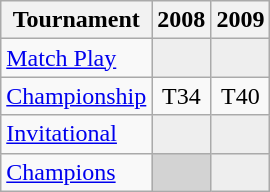<table class="wikitable" style="text-align:center;">
<tr>
<th>Tournament</th>
<th>2008</th>
<th>2009</th>
</tr>
<tr>
<td align="left"><a href='#'>Match Play</a></td>
<td style="background:#eeeeee;"></td>
<td style="background:#eeeeee;"></td>
</tr>
<tr>
<td align="left"><a href='#'>Championship</a></td>
<td>T34</td>
<td>T40</td>
</tr>
<tr>
<td align="left"><a href='#'>Invitational</a></td>
<td style="background:#eeeeee;"></td>
<td style="background:#eeeeee;"></td>
</tr>
<tr>
<td align="left"><a href='#'>Champions</a></td>
<td style="background:#D3D3D3;"></td>
<td style="background:#eeeeee;"></td>
</tr>
</table>
